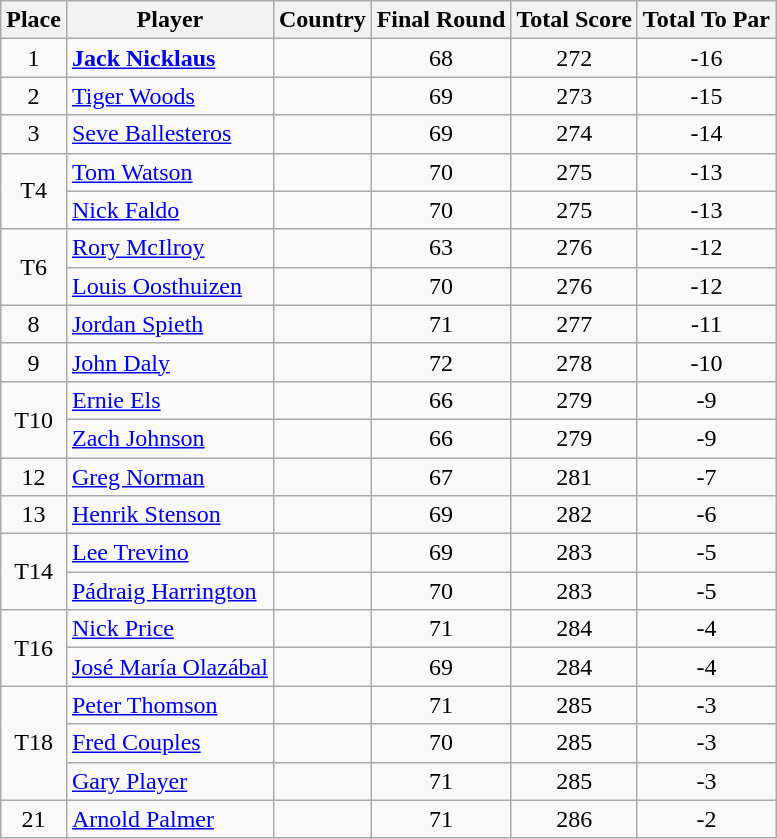<table class="wikitable">
<tr>
<th>Place</th>
<th>Player</th>
<th>Country</th>
<th>Final Round</th>
<th>Total Score</th>
<th>Total To Par</th>
</tr>
<tr>
<td align="center">1</td>
<td><strong><a href='#'>Jack Nicklaus</a></strong></td>
<td></td>
<td align="center">68</td>
<td align="center">272</td>
<td align=center>-16</td>
</tr>
<tr>
<td align="center">2</td>
<td><a href='#'>Tiger Woods</a></td>
<td></td>
<td align="center">69</td>
<td align="center">273</td>
<td align=center>-15</td>
</tr>
<tr>
<td align="center">3</td>
<td><a href='#'>Seve Ballesteros</a></td>
<td></td>
<td align="center">69</td>
<td align="center">274</td>
<td align=center>-14</td>
</tr>
<tr>
<td rowspan=2 align="center">T4</td>
<td><a href='#'>Tom Watson</a></td>
<td></td>
<td align="center">70</td>
<td align="center">275</td>
<td align=center>-13</td>
</tr>
<tr>
<td><a href='#'>Nick Faldo</a></td>
<td></td>
<td align="center">70</td>
<td align="center">275</td>
<td align=center>-13</td>
</tr>
<tr>
<td rowspan=2 align="center">T6</td>
<td><a href='#'>Rory McIlroy</a></td>
<td></td>
<td align="center">63</td>
<td align="center">276</td>
<td align=center>-12</td>
</tr>
<tr>
<td><a href='#'>Louis Oosthuizen</a></td>
<td></td>
<td align="center">70</td>
<td align="center">276</td>
<td align=center>-12</td>
</tr>
<tr>
<td align="center">8</td>
<td><a href='#'>Jordan Spieth</a></td>
<td></td>
<td align="center">71</td>
<td align="center">277</td>
<td align=center>-11</td>
</tr>
<tr>
<td align="center">9</td>
<td><a href='#'>John Daly</a></td>
<td></td>
<td align="center">72</td>
<td align="center">278</td>
<td align=center>-10</td>
</tr>
<tr>
<td rowspan=2 align="center">T10</td>
<td><a href='#'>Ernie Els</a></td>
<td></td>
<td align="center">66</td>
<td align="center">279</td>
<td align=center>-9</td>
</tr>
<tr>
<td><a href='#'>Zach Johnson</a></td>
<td></td>
<td align="center">66</td>
<td align="center">279</td>
<td align=center>-9</td>
</tr>
<tr>
<td align="center">12</td>
<td><a href='#'>Greg Norman</a></td>
<td></td>
<td align="center">67</td>
<td align="center">281</td>
<td align=center>-7</td>
</tr>
<tr>
<td align="center">13</td>
<td><a href='#'>Henrik Stenson</a></td>
<td></td>
<td align="center">69</td>
<td align="center">282</td>
<td align=center>-6</td>
</tr>
<tr>
<td rowspan=2 align="center">T14</td>
<td><a href='#'>Lee Trevino</a></td>
<td></td>
<td align="center">69</td>
<td align="center">283</td>
<td align=center>-5</td>
</tr>
<tr>
<td><a href='#'>Pádraig Harrington</a></td>
<td></td>
<td align="center">70</td>
<td align="center">283</td>
<td align=center>-5</td>
</tr>
<tr>
<td rowspan=2 align="center">T16</td>
<td><a href='#'>Nick Price</a></td>
<td></td>
<td align="center">71</td>
<td align="center">284</td>
<td align=center>-4</td>
</tr>
<tr>
<td><a href='#'>José María Olazábal</a></td>
<td></td>
<td align="center">69</td>
<td align="center">284</td>
<td align=center>-4</td>
</tr>
<tr>
<td rowspan=3 align="center">T18</td>
<td><a href='#'>Peter Thomson</a></td>
<td></td>
<td align="center">71</td>
<td align="center">285</td>
<td align=center>-3</td>
</tr>
<tr>
<td><a href='#'>Fred Couples</a></td>
<td></td>
<td align="center">70</td>
<td align="center">285</td>
<td align=center>-3</td>
</tr>
<tr>
<td><a href='#'>Gary Player</a></td>
<td></td>
<td align="center">71</td>
<td align="center">285</td>
<td align=center>-3</td>
</tr>
<tr>
<td align="center">21</td>
<td><a href='#'>Arnold Palmer</a></td>
<td></td>
<td align="center">71</td>
<td align="center">286</td>
<td align=center>-2</td>
</tr>
</table>
